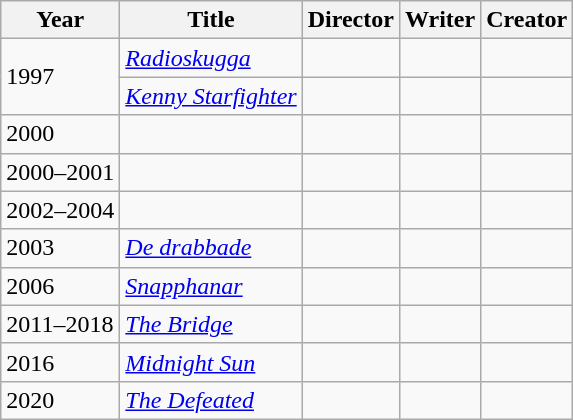<table class="wikitable">
<tr>
<th>Year</th>
<th>Title</th>
<th>Director</th>
<th>Writer</th>
<th>Creator</th>
</tr>
<tr>
<td rowspan="2">1997</td>
<td><em><a href='#'>Radioskugga</a></em></td>
<td></td>
<td></td>
<td></td>
</tr>
<tr>
<td><em><a href='#'>Kenny Starfighter</a></em></td>
<td></td>
<td></td>
<td></td>
</tr>
<tr>
<td>2000</td>
<td></td>
<td></td>
<td></td>
<td></td>
</tr>
<tr>
<td>2000–2001</td>
<td></td>
<td></td>
<td></td>
<td></td>
</tr>
<tr>
<td>2002–2004</td>
<td></td>
<td></td>
<td></td>
<td></td>
</tr>
<tr>
<td>2003</td>
<td><em><a href='#'>De drabbade</a></em></td>
<td></td>
<td></td>
<td></td>
</tr>
<tr>
<td>2006</td>
<td><em><a href='#'>Snapphanar</a></em></td>
<td></td>
<td></td>
<td></td>
</tr>
<tr>
<td>2011–2018</td>
<td><em><a href='#'>The Bridge</a></em></td>
<td></td>
<td></td>
<td></td>
</tr>
<tr>
<td>2016</td>
<td><em><a href='#'>Midnight Sun</a></em></td>
<td></td>
<td></td>
<td></td>
</tr>
<tr>
<td>2020</td>
<td><em><a href='#'>The Defeated</a></em></td>
<td></td>
<td></td>
<td></td>
</tr>
</table>
